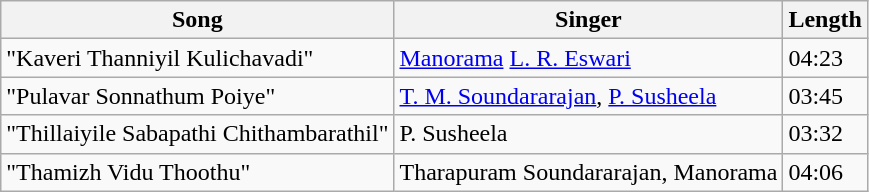<table class="wikitable">
<tr>
<th>Song</th>
<th>Singer</th>
<th>Length</th>
</tr>
<tr>
<td>"Kaveri Thanniyil Kulichavadi"</td>
<td><a href='#'>Manorama</a> <a href='#'>L. R. Eswari</a></td>
<td>04:23</td>
</tr>
<tr>
<td>"Pulavar Sonnathum Poiye"</td>
<td><a href='#'>T. M. Soundararajan</a>, <a href='#'>P. Susheela</a></td>
<td>03:45</td>
</tr>
<tr>
<td>"Thillaiyile Sabapathi Chithambarathil"</td>
<td>P. Susheela</td>
<td>03:32</td>
</tr>
<tr>
<td>"Thamizh Vidu Thoothu"</td>
<td>Tharapuram Soundararajan, Manorama</td>
<td>04:06</td>
</tr>
</table>
